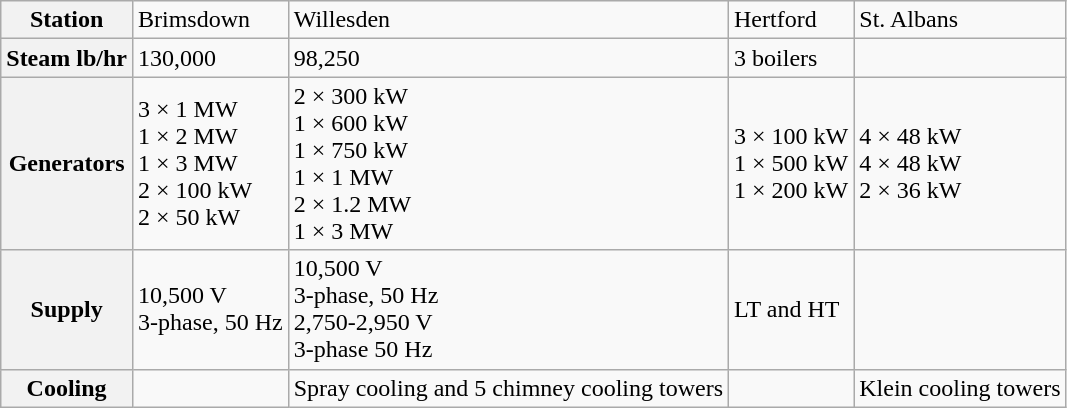<table class="wikitable">
<tr>
<th>Station</th>
<td>Brimsdown</td>
<td>Willesden</td>
<td>Hertford</td>
<td>St. Albans</td>
</tr>
<tr>
<th>Steam lb/hr</th>
<td>130,000</td>
<td>98,250</td>
<td>3 boilers</td>
<td></td>
</tr>
<tr>
<th>Generators</th>
<td>3 × 1 MW<br>1 × 2 MW<br>1 × 3 MW<br>2 × 100 kW<br>2 × 50 kW</td>
<td>2 × 300 kW<br>1 × 600 kW<br>1 × 750 kW<br>1 × 1 MW<br>2 × 1.2 MW<br>1 × 3 MW</td>
<td>3 × 100 kW<br>1 × 500 kW<br>1 × 200 kW</td>
<td>4 × 48 kW<br>4 × 48 kW<br>2 × 36 kW</td>
</tr>
<tr>
<th>Supply</th>
<td>10,500 V<br>3-phase, 50 Hz</td>
<td>10,500 V<br>3-phase, 50 Hz<br>2,750-2,950 V<br>3-phase 50 Hz</td>
<td>LT and HT</td>
<td></td>
</tr>
<tr>
<th>Cooling</th>
<td></td>
<td>Spray cooling and  5 chimney cooling towers</td>
<td></td>
<td>Klein cooling towers</td>
</tr>
</table>
